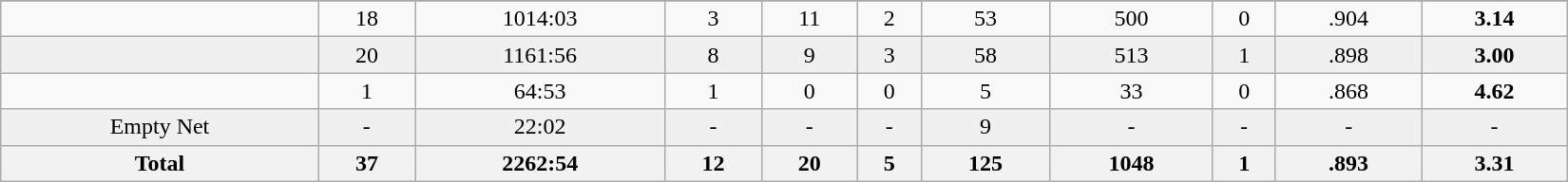<table class="wikitable sortable" width =1100>
<tr align="center">
</tr>
<tr align="center" bgcolor="">
<td></td>
<td>18</td>
<td>1014:03</td>
<td>3</td>
<td>11</td>
<td>2</td>
<td>53</td>
<td>500</td>
<td>0</td>
<td>.904</td>
<td><strong>3.14</strong></td>
</tr>
<tr align="center" bgcolor="f0f0f0">
<td></td>
<td>20</td>
<td>1161:56</td>
<td>8</td>
<td>9</td>
<td>3</td>
<td>58</td>
<td>513</td>
<td>1</td>
<td>.898</td>
<td><strong>3.00</strong></td>
</tr>
<tr align="center" bgcolor="">
<td></td>
<td>1</td>
<td>64:53</td>
<td>1</td>
<td>0</td>
<td>0</td>
<td>5</td>
<td>33</td>
<td>0</td>
<td>.868</td>
<td><strong>4.62</strong></td>
</tr>
<tr align="center" bgcolor="f0f0f0">
<td>Empty Net</td>
<td>-</td>
<td>22:02</td>
<td>-</td>
<td>-</td>
<td>-</td>
<td>9</td>
<td>-</td>
<td>-</td>
<td>-</td>
<td>-</td>
</tr>
<tr>
<th>Total</th>
<th>37</th>
<th>2262:54</th>
<th>12</th>
<th>20</th>
<th>5</th>
<th>125</th>
<th>1048</th>
<th>1</th>
<th>.893</th>
<th>3.31</th>
</tr>
</table>
